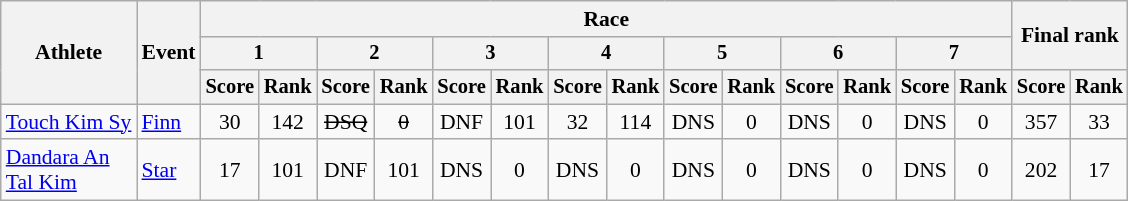<table class="wikitable" style="font-size:90%">
<tr>
<th rowspan="3">Athlete</th>
<th rowspan="3">Event</th>
<th colspan="14">Race</th>
<th rowspan=2 colspan="2">Final rank</th>
</tr>
<tr style="font-size:95%">
<th colspan="2">1</th>
<th colspan="2">2</th>
<th colspan="2">3</th>
<th colspan="2">4</th>
<th colspan="2">5</th>
<th colspan="2">6</th>
<th colspan="2">7</th>
</tr>
<tr style="font-size:95%">
<th>Score</th>
<th>Rank</th>
<th>Score</th>
<th>Rank</th>
<th>Score</th>
<th>Rank</th>
<th>Score</th>
<th>Rank</th>
<th>Score</th>
<th>Rank</th>
<th>Score</th>
<th>Rank</th>
<th>Score</th>
<th>Rank</th>
<th>Score</th>
<th>Rank</th>
</tr>
<tr align=center>
<td align=left><a href='#'>Touch Kim Sy</a></td>
<td align=left><a href='#'>Finn</a></td>
<td>30</td>
<td>142</td>
<td><s>DSQ</s></td>
<td><s>0</s></td>
<td>DNF</td>
<td>101</td>
<td>32</td>
<td>114</td>
<td>DNS</td>
<td>0</td>
<td>DNS</td>
<td>0</td>
<td>DNS</td>
<td>0</td>
<td>357</td>
<td>33</td>
</tr>
<tr align=center>
<td align=left><a href='#'>Dandara An</a><br><a href='#'>Tal Kim</a></td>
<td align=left><a href='#'>Star</a></td>
<td>17</td>
<td>101</td>
<td>DNF</td>
<td>101</td>
<td>DNS</td>
<td>0</td>
<td>DNS</td>
<td>0</td>
<td>DNS</td>
<td>0</td>
<td>DNS</td>
<td>0</td>
<td>DNS</td>
<td>0</td>
<td>202</td>
<td>17</td>
</tr>
</table>
